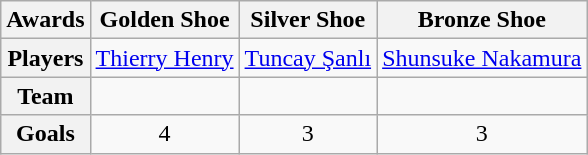<table class="wikitable" style="text-align:center">
<tr>
<th>Awards</th>
<th>Golden Shoe</th>
<th>Silver Shoe</th>
<th>Bronze Shoe</th>
</tr>
<tr>
<th>Players</th>
<td><a href='#'>Thierry Henry</a></td>
<td><a href='#'>Tuncay Şanlı</a></td>
<td><a href='#'>Shunsuke Nakamura</a></td>
</tr>
<tr>
<th>Team</th>
<td></td>
<td></td>
<td></td>
</tr>
<tr>
<th>Goals</th>
<td>4</td>
<td>3</td>
<td>3</td>
</tr>
</table>
